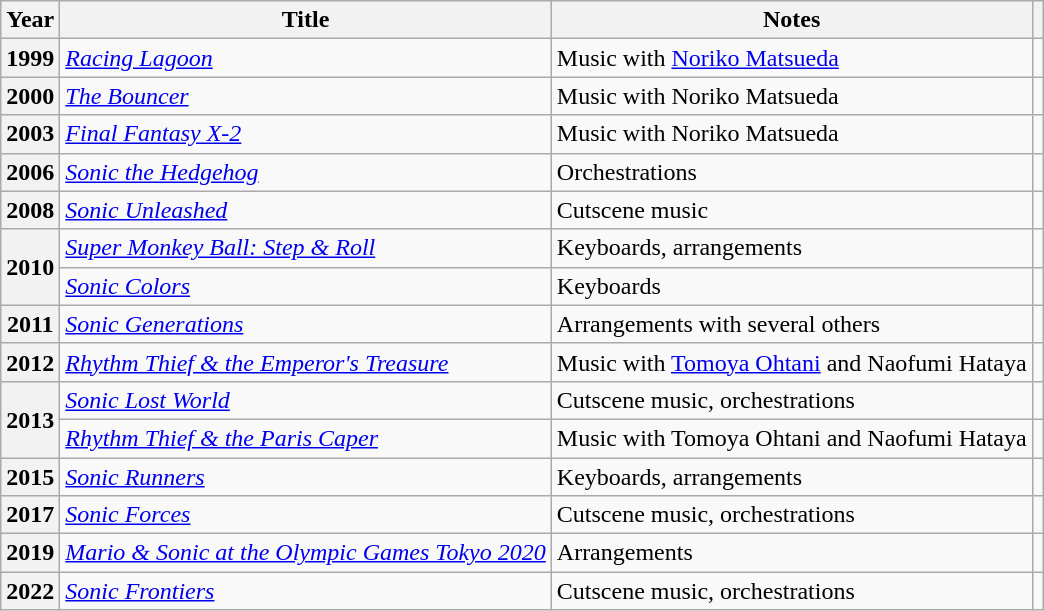<table class="wikitable sortable" width="auto">
<tr>
<th>Year</th>
<th>Title</th>
<th>Notes</th>
<th></th>
</tr>
<tr>
<th>1999</th>
<td><em><a href='#'>Racing Lagoon</a></em></td>
<td>Music with <a href='#'>Noriko Matsueda</a></td>
<td></td>
</tr>
<tr>
<th>2000</th>
<td><em><a href='#'>The Bouncer</a></em></td>
<td>Music with Noriko Matsueda</td>
<td></td>
</tr>
<tr>
<th>2003</th>
<td><em><a href='#'>Final Fantasy X-2</a></em></td>
<td>Music with Noriko Matsueda</td>
<td></td>
</tr>
<tr>
<th>2006</th>
<td><em><a href='#'>Sonic the Hedgehog</a></em></td>
<td>Orchestrations</td>
<td></td>
</tr>
<tr>
<th>2008</th>
<td><em><a href='#'>Sonic Unleashed</a></em></td>
<td>Cutscene music</td>
<td></td>
</tr>
<tr>
<th rowspan="2">2010</th>
<td><em><a href='#'>Super Monkey Ball: Step & Roll</a></em></td>
<td>Keyboards, arrangements</td>
<td></td>
</tr>
<tr>
<td><em><a href='#'>Sonic Colors</a></em></td>
<td>Keyboards</td>
<td></td>
</tr>
<tr>
<th>2011</th>
<td><em><a href='#'>Sonic Generations</a></em></td>
<td>Arrangements with several others</td>
<td></td>
</tr>
<tr>
<th>2012</th>
<td><em><a href='#'>Rhythm Thief & the Emperor's Treasure</a></em></td>
<td>Music with <a href='#'>Tomoya Ohtani</a> and Naofumi Hataya</td>
<td></td>
</tr>
<tr>
<th rowspan="2">2013</th>
<td><em><a href='#'>Sonic Lost World</a></em></td>
<td>Cutscene music, orchestrations</td>
<td></td>
</tr>
<tr>
<td><em><a href='#'>Rhythm Thief & the Paris Caper</a></em></td>
<td>Music with Tomoya Ohtani and Naofumi Hataya</td>
<td></td>
</tr>
<tr>
<th>2015</th>
<td><em><a href='#'>Sonic Runners</a></em></td>
<td>Keyboards, arrangements</td>
<td></td>
</tr>
<tr>
<th>2017</th>
<td><em><a href='#'>Sonic Forces</a></em></td>
<td>Cutscene music, orchestrations</td>
<td></td>
</tr>
<tr>
<th>2019</th>
<td><em><a href='#'>Mario & Sonic at the Olympic Games Tokyo 2020</a></em></td>
<td>Arrangements</td>
<td></td>
</tr>
<tr>
<th>2022</th>
<td><em><a href='#'>Sonic Frontiers</a></em></td>
<td>Cutscene music, orchestrations</td>
<td></td>
</tr>
</table>
